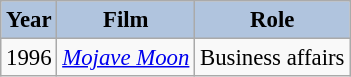<table class="wikitable" style="font-size:95%;">
<tr>
<th style="background:#B0C4DE;">Year</th>
<th style="background:#B0C4DE;">Film</th>
<th style="background:#B0C4DE;">Role</th>
</tr>
<tr>
<td>1996</td>
<td><em><a href='#'>Mojave Moon</a></em></td>
<td>Business affairs</td>
</tr>
</table>
